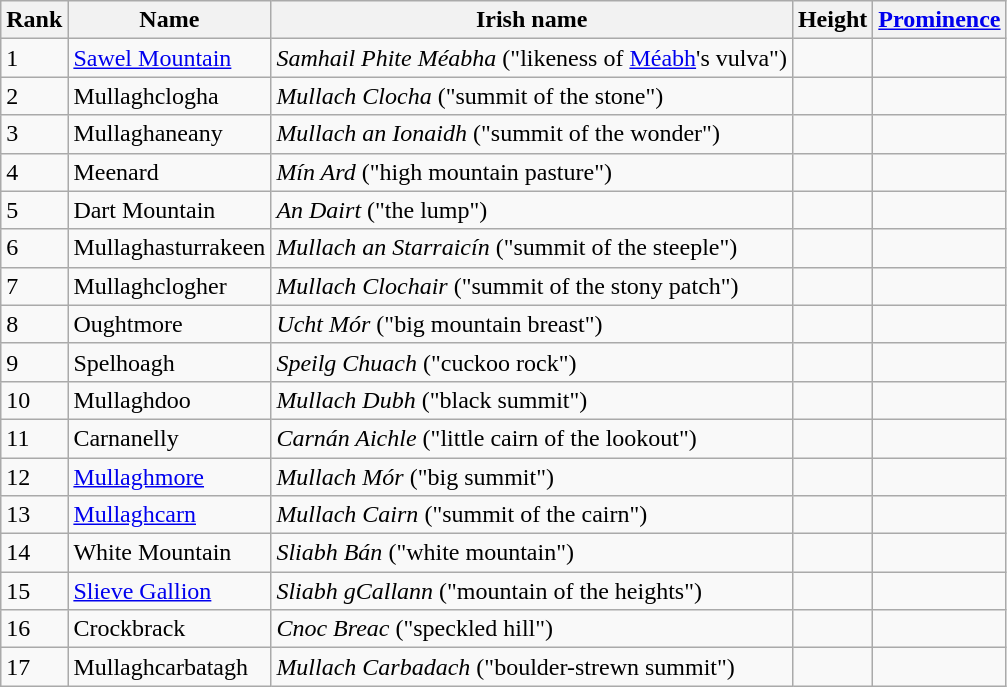<table class="wikitable sortable" style="text-align:left">
<tr>
<th>Rank</th>
<th>Name</th>
<th>Irish name</th>
<th>Height</th>
<th><a href='#'>Prominence</a></th>
</tr>
<tr>
<td>1</td>
<td><a href='#'>Sawel Mountain</a></td>
<td><em>Samhail Phite Méabha</em> ("likeness of <a href='#'>Méabh</a>'s vulva")</td>
<td></td>
<td></td>
</tr>
<tr>
<td>2</td>
<td>Mullaghclogha</td>
<td><em>Mullach Clocha</em> ("summit of the stone")</td>
<td></td>
<td></td>
</tr>
<tr>
<td>3</td>
<td>Mullaghaneany</td>
<td><em>Mullach an Ionaidh</em> ("summit of the wonder")</td>
<td></td>
<td></td>
</tr>
<tr>
<td>4</td>
<td>Meenard</td>
<td><em>Mín Ard</em> ("high mountain pasture")</td>
<td></td>
<td></td>
</tr>
<tr>
<td>5</td>
<td>Dart Mountain</td>
<td><em>An Dairt</em> ("the lump")</td>
<td></td>
<td></td>
</tr>
<tr>
<td>6</td>
<td>Mullaghasturrakeen</td>
<td><em>Mullach an Starraicín</em> ("summit of the steeple")</td>
<td></td>
<td></td>
</tr>
<tr>
<td>7</td>
<td>Mullaghclogher</td>
<td><em>Mullach Clochair</em> ("summit of the stony patch")</td>
<td></td>
<td></td>
</tr>
<tr>
<td>8</td>
<td>Oughtmore</td>
<td><em>Ucht Mór</em> ("big mountain breast")</td>
<td></td>
<td></td>
</tr>
<tr>
<td>9</td>
<td>Spelhoagh</td>
<td><em>Speilg Chuach</em> ("cuckoo rock")</td>
<td></td>
<td></td>
</tr>
<tr>
<td>10</td>
<td>Mullaghdoo</td>
<td><em>Mullach Dubh</em> ("black summit")</td>
<td></td>
<td></td>
</tr>
<tr>
<td>11</td>
<td>Carnanelly</td>
<td><em>Carnán Aichle</em> ("little cairn of the lookout")</td>
<td></td>
<td></td>
</tr>
<tr>
<td>12</td>
<td><a href='#'>Mullaghmore</a></td>
<td><em>Mullach Mór</em> ("big summit")</td>
<td></td>
<td></td>
</tr>
<tr>
<td>13</td>
<td><a href='#'>Mullaghcarn</a></td>
<td><em>Mullach Cairn</em> ("summit of the cairn")</td>
<td></td>
<td></td>
</tr>
<tr>
<td>14</td>
<td>White Mountain</td>
<td><em>Sliabh Bán</em> ("white mountain")</td>
<td></td>
<td></td>
</tr>
<tr>
<td>15</td>
<td><a href='#'>Slieve Gallion</a></td>
<td><em>Sliabh gCallann</em> ("mountain of the heights")</td>
<td></td>
<td></td>
</tr>
<tr>
<td>16</td>
<td>Crockbrack</td>
<td><em>Cnoc Breac</em> ("speckled hill")</td>
<td></td>
<td></td>
</tr>
<tr>
<td>17</td>
<td>Mullaghcarbatagh</td>
<td><em>Mullach Carbadach</em> ("boulder-strewn summit")</td>
<td></td>
<td></td>
</tr>
</table>
